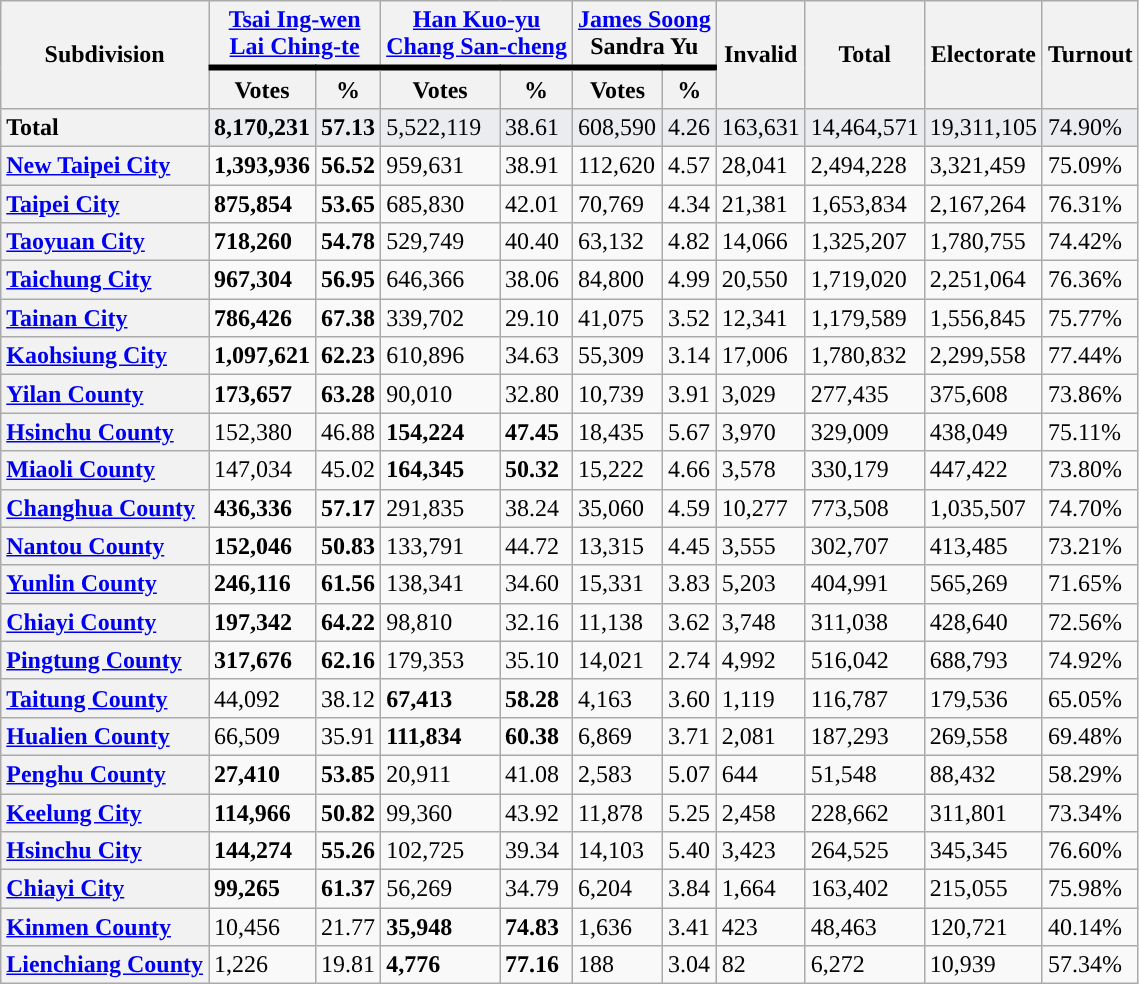<table class="wikitable sortable">
<tr>
<th rowspan="2">Subdivision</th>
<th colspan="2" style="border-bottom:4px solid "><a href='#'>Tsai Ing-wen</a><br><a href='#'>Lai Ching-te</a></th>
<th colspan="2" style="border-bottom:4px solid "><a href='#'>Han Kuo-yu</a><br><a href='#'>Chang San-cheng</a></th>
<th colspan="2" style="border-bottom:4px solid "><a href='#'>James Soong</a><br>Sandra Yu</th>
<th rowspan="2">Invalid</th>
<th rowspan="2">Total</th>
<th rowspan="2">Electorate</th>
<th rowspan="2">Turnout</th>
</tr>
<tr>
<th>Votes</th>
<th>%</th>
<th>Votes</th>
<th>%</th>
<th>Votes</th>
<th>%</th>
</tr>
<tr style="background-color:#eaecf0">
<th style="text-align: left;">Total</th>
<td><strong>8,170,231</strong></td>
<td><strong>57.13</strong></td>
<td>5,522,119</td>
<td>38.61</td>
<td>608,590</td>
<td>4.26</td>
<td>163,631</td>
<td>14,464,571</td>
<td>19,311,105</td>
<td>74.90%</td>
</tr>
<tr>
<th style="text-align: left;"><a href='#'>New Taipei City</a></th>
<td><strong>1,393,936</strong></td>
<td><strong>56.52</strong></td>
<td>959,631</td>
<td>38.91</td>
<td>112,620</td>
<td>4.57</td>
<td>28,041</td>
<td>2,494,228</td>
<td>3,321,459</td>
<td>75.09%</td>
</tr>
<tr>
<th style="text-align: left;"><a href='#'>Taipei City</a></th>
<td><strong>875,854</strong></td>
<td><strong>53.65</strong></td>
<td>685,830</td>
<td>42.01</td>
<td>70,769</td>
<td>4.34</td>
<td>21,381</td>
<td>1,653,834</td>
<td>2,167,264</td>
<td>76.31%</td>
</tr>
<tr>
<th style="text-align: left;"><a href='#'>Taoyuan City</a></th>
<td><strong>718,260</strong></td>
<td><strong>54.78</strong></td>
<td>529,749</td>
<td>40.40</td>
<td>63,132</td>
<td>4.82</td>
<td>14,066</td>
<td>1,325,207</td>
<td>1,780,755</td>
<td>74.42%</td>
</tr>
<tr>
<th style="text-align: left;"><a href='#'>Taichung City</a></th>
<td><strong>967,304</strong></td>
<td><strong>56.95</strong></td>
<td>646,366</td>
<td>38.06</td>
<td>84,800</td>
<td>4.99</td>
<td>20,550</td>
<td>1,719,020</td>
<td>2,251,064</td>
<td>76.36%</td>
</tr>
<tr>
<th style="text-align: left;"><a href='#'>Tainan City</a></th>
<td><strong>786,426</strong></td>
<td><strong>67.38</strong></td>
<td>339,702</td>
<td>29.10</td>
<td>41,075</td>
<td>3.52</td>
<td>12,341</td>
<td>1,179,589</td>
<td>1,556,845</td>
<td>75.77%</td>
</tr>
<tr>
<th style="text-align: left;"><a href='#'>Kaohsiung City</a></th>
<td><strong>1,097,621</strong></td>
<td><strong>62.23</strong></td>
<td>610,896</td>
<td>34.63</td>
<td>55,309</td>
<td>3.14</td>
<td>17,006</td>
<td>1,780,832</td>
<td>2,299,558</td>
<td>77.44%</td>
</tr>
<tr>
<th style="text-align: left;"><a href='#'>Yilan County</a></th>
<td><strong>173,657</strong></td>
<td><strong>63.28</strong></td>
<td>90,010</td>
<td>32.80</td>
<td>10,739</td>
<td>3.91</td>
<td>3,029</td>
<td>277,435</td>
<td>375,608</td>
<td>73.86%</td>
</tr>
<tr>
<th style="text-align: left;"><a href='#'>Hsinchu County</a></th>
<td>152,380</td>
<td>46.88</td>
<td><strong>154,224</strong></td>
<td><strong>47.45</strong></td>
<td>18,435</td>
<td>5.67</td>
<td>3,970</td>
<td>329,009</td>
<td>438,049</td>
<td>75.11%</td>
</tr>
<tr>
<th style="text-align: left;"><a href='#'>Miaoli County</a></th>
<td>147,034</td>
<td>45.02</td>
<td><strong>164,345</strong></td>
<td><strong>50.32</strong></td>
<td>15,222</td>
<td>4.66</td>
<td>3,578</td>
<td>330,179</td>
<td>447,422</td>
<td>73.80%</td>
</tr>
<tr>
<th style="text-align: left;"><a href='#'>Changhua County</a></th>
<td><strong>436,336</strong></td>
<td><strong>57.17</strong></td>
<td>291,835</td>
<td>38.24</td>
<td>35,060</td>
<td>4.59</td>
<td>10,277</td>
<td>773,508</td>
<td>1,035,507</td>
<td>74.70%</td>
</tr>
<tr>
<th style="text-align: left;"><a href='#'>Nantou County</a></th>
<td><strong>152,046</strong></td>
<td><strong>50.83</strong></td>
<td>133,791</td>
<td>44.72</td>
<td>13,315</td>
<td>4.45</td>
<td>3,555</td>
<td>302,707</td>
<td>413,485</td>
<td>73.21%</td>
</tr>
<tr>
<th style="text-align: left;"><a href='#'>Yunlin County</a></th>
<td><strong>246,116</strong></td>
<td><strong>61.56</strong></td>
<td>138,341</td>
<td>34.60</td>
<td>15,331</td>
<td>3.83</td>
<td>5,203</td>
<td>404,991</td>
<td>565,269</td>
<td>71.65%</td>
</tr>
<tr>
<th style="text-align: left;"><a href='#'>Chiayi County</a></th>
<td><strong>197,342</strong></td>
<td><strong>64.22</strong></td>
<td>98,810</td>
<td>32.16</td>
<td>11,138</td>
<td>3.62</td>
<td>3,748</td>
<td>311,038</td>
<td>428,640</td>
<td>72.56%</td>
</tr>
<tr>
<th style="text-align: left;"><a href='#'>Pingtung County</a></th>
<td><strong>317,676</strong></td>
<td><strong>62.16</strong></td>
<td>179,353</td>
<td>35.10</td>
<td>14,021</td>
<td>2.74</td>
<td>4,992</td>
<td>516,042</td>
<td>688,793</td>
<td>74.92%</td>
</tr>
<tr>
<th style="text-align: left;"><a href='#'>Taitung County</a></th>
<td>44,092</td>
<td>38.12</td>
<td><strong>67,413</strong></td>
<td><strong>58.28</strong></td>
<td>4,163</td>
<td>3.60</td>
<td>1,119</td>
<td>116,787</td>
<td>179,536</td>
<td>65.05%</td>
</tr>
<tr>
<th style="text-align: left;"><a href='#'>Hualien County</a></th>
<td>66,509</td>
<td>35.91</td>
<td><strong>111,834</strong></td>
<td><strong>60.38</strong></td>
<td>6,869</td>
<td>3.71</td>
<td>2,081</td>
<td>187,293</td>
<td>269,558</td>
<td>69.48%</td>
</tr>
<tr>
<th style="text-align: left;"><a href='#'>Penghu County</a></th>
<td><strong>27,410</strong></td>
<td><strong>53.85</strong></td>
<td>20,911</td>
<td>41.08</td>
<td>2,583</td>
<td>5.07</td>
<td>644</td>
<td>51,548</td>
<td>88,432</td>
<td>58.29%</td>
</tr>
<tr>
<th style="text-align: left;"><a href='#'>Keelung City</a></th>
<td><strong>114,966</strong></td>
<td><strong>50.82</strong></td>
<td>99,360</td>
<td>43.92</td>
<td>11,878</td>
<td>5.25</td>
<td>2,458</td>
<td>228,662</td>
<td>311,801</td>
<td>73.34%</td>
</tr>
<tr>
<th style="text-align: left;"><a href='#'>Hsinchu City</a></th>
<td><strong>144,274</strong></td>
<td><strong>55.26</strong></td>
<td>102,725</td>
<td>39.34</td>
<td>14,103</td>
<td>5.40</td>
<td>3,423</td>
<td>264,525</td>
<td>345,345</td>
<td>76.60%</td>
</tr>
<tr>
<th style="text-align: left;"><a href='#'>Chiayi City</a></th>
<td><strong>99,265</strong></td>
<td><strong>61.37</strong></td>
<td>56,269</td>
<td>34.79</td>
<td>6,204</td>
<td>3.84</td>
<td>1,664</td>
<td>163,402</td>
<td>215,055</td>
<td>75.98%</td>
</tr>
<tr>
<th style="text-align: left;"><a href='#'>Kinmen County</a></th>
<td>10,456</td>
<td>21.77</td>
<td><strong>35,948</strong></td>
<td><strong>74.83</strong></td>
<td>1,636</td>
<td>3.41</td>
<td>423</td>
<td>48,463</td>
<td>120,721</td>
<td>40.14%</td>
</tr>
<tr>
<th style="text-align: left;"><a href='#'>Lienchiang County</a></th>
<td>1,226</td>
<td>19.81</td>
<td><strong>4,776</strong></td>
<td><strong>77.16</strong></td>
<td>188</td>
<td>3.04</td>
<td>82</td>
<td>6,272</td>
<td>10,939</td>
<td>57.34%</td>
</tr>
</table>
